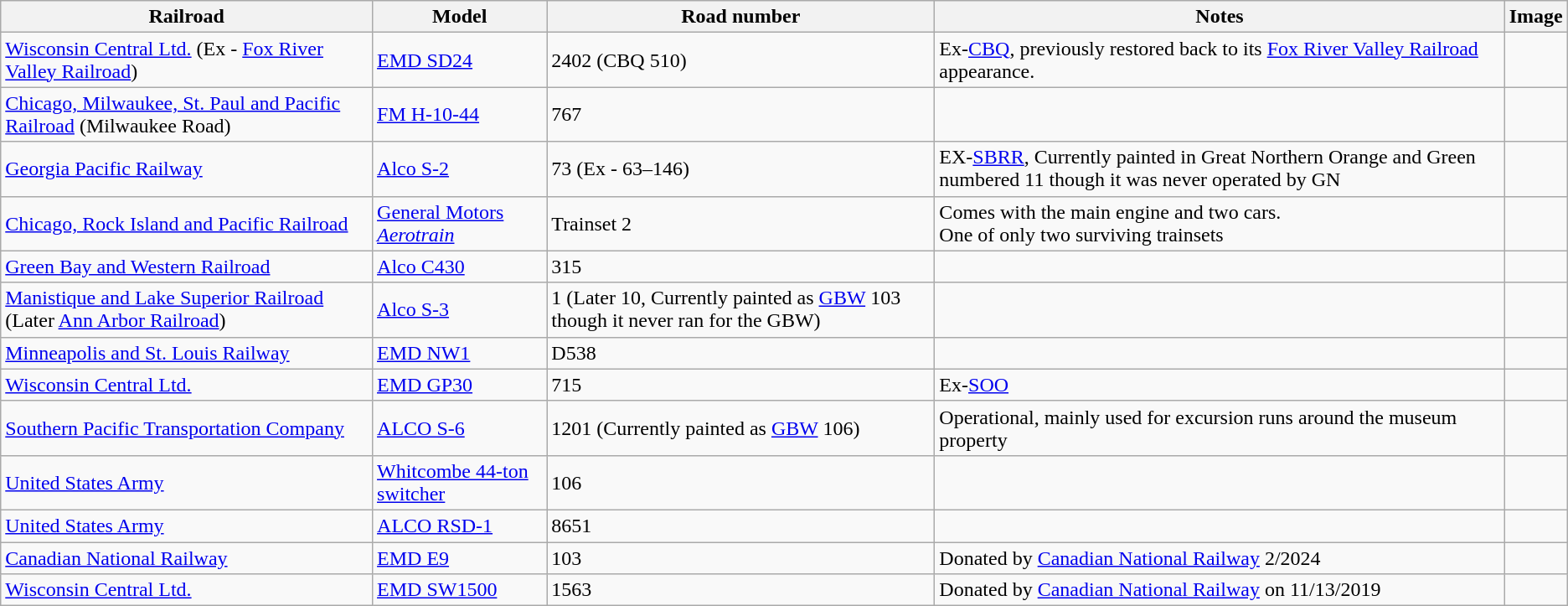<table class="wikitable">
<tr>
<th>Railroad</th>
<th>Model</th>
<th>Road number</th>
<th>Notes</th>
<th>Image</th>
</tr>
<tr>
<td><a href='#'>Wisconsin Central Ltd.</a> (Ex - <a href='#'>Fox River Valley Railroad</a>)</td>
<td><a href='#'>EMD SD24</a></td>
<td>2402 (CBQ 510)</td>
<td>Ex-<a href='#'>CBQ</a>, previously restored back to its <a href='#'>Fox River Valley Railroad</a> appearance.</td>
<td></td>
</tr>
<tr>
<td><a href='#'>Chicago, Milwaukee, St. Paul and Pacific Railroad</a> (Milwaukee Road)</td>
<td><a href='#'>FM H-10-44</a></td>
<td>767</td>
<td></td>
<td></td>
</tr>
<tr>
<td><a href='#'>Georgia Pacific Railway</a></td>
<td><a href='#'>Alco S-2</a></td>
<td>73 (Ex - 63–146)</td>
<td>EX-<a href='#'>SBRR</a>, Currently painted in Great Northern Orange and Green numbered 11 though it was never operated by GN</td>
<td></td>
</tr>
<tr>
<td><a href='#'>Chicago, Rock Island and Pacific Railroad</a></td>
<td><a href='#'>General Motors <em>Aerotrain</em></a></td>
<td>Trainset 2</td>
<td>Comes with the main engine and two cars.<br>One of only two surviving trainsets</td>
<td></td>
</tr>
<tr>
<td><a href='#'>Green Bay and Western Railroad</a></td>
<td><a href='#'>Alco C430</a></td>
<td>315</td>
<td></td>
<td></td>
</tr>
<tr>
<td><a href='#'>Manistique and Lake Superior Railroad</a> (Later <a href='#'>Ann Arbor Railroad</a>)</td>
<td><a href='#'>Alco S-3</a></td>
<td>1 (Later 10, Currently painted as <a href='#'>GBW</a> 103 though it never ran for the GBW)</td>
<td></td>
<td></td>
</tr>
<tr>
<td><a href='#'>Minneapolis and St. Louis Railway</a></td>
<td><a href='#'>EMD NW1</a></td>
<td>D538</td>
<td></td>
<td></td>
</tr>
<tr>
<td><a href='#'>Wisconsin Central Ltd.</a></td>
<td><a href='#'>EMD GP30</a></td>
<td>715</td>
<td>Ex-<a href='#'>SOO</a></td>
<td></td>
</tr>
<tr>
<td><a href='#'>Southern Pacific Transportation Company</a></td>
<td><a href='#'>ALCO S-6</a></td>
<td>1201 (Currently painted as <a href='#'>GBW</a> 106)</td>
<td>Operational, mainly used for excursion runs around the museum property</td>
<td></td>
</tr>
<tr>
<td><a href='#'>United States Army</a></td>
<td><a href='#'>Whitcombe 44-ton switcher</a></td>
<td>106</td>
<td></td>
<td></td>
</tr>
<tr>
<td><a href='#'>United States Army</a></td>
<td><a href='#'>ALCO RSD-1</a></td>
<td>8651</td>
<td></td>
<td></td>
</tr>
<tr>
<td><a href='#'>Canadian National Railway</a></td>
<td><a href='#'>EMD E9</a></td>
<td>103</td>
<td>Donated by <a href='#'>Canadian National Railway</a> 2/2024</td>
<td></td>
</tr>
<tr>
<td><a href='#'>Wisconsin Central Ltd.</a></td>
<td><a href='#'>EMD SW1500</a></td>
<td>1563</td>
<td>Donated by <a href='#'>Canadian National Railway</a> on 11/13/2019</td>
<td></td>
</tr>
</table>
